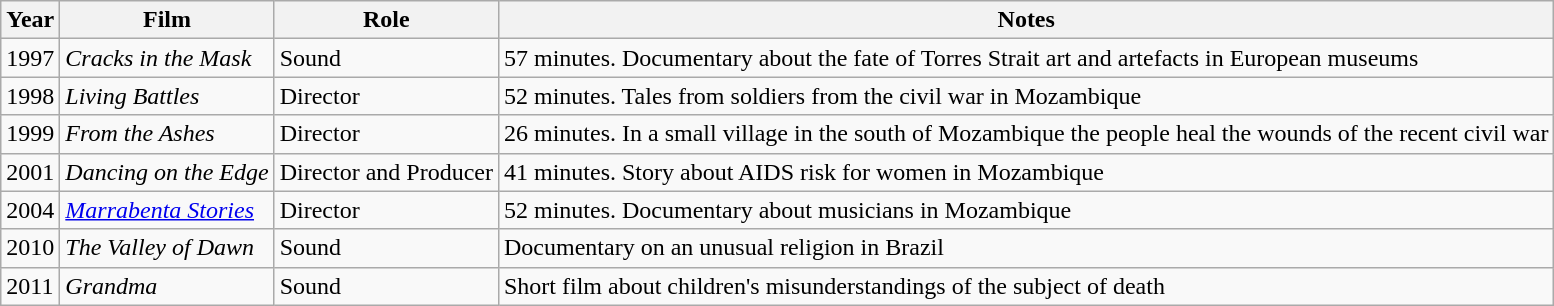<table class=wikitable>
<tr>
<th>Year</th>
<th>Film</th>
<th>Role</th>
<th>Notes</th>
</tr>
<tr>
<td>1997</td>
<td><em>Cracks in the Mask</em></td>
<td>Sound</td>
<td>57 minutes. Documentary about the fate of Torres Strait art and artefacts in European museums</td>
</tr>
<tr>
<td>1998</td>
<td><em>Living Battles</em></td>
<td>Director</td>
<td>52 minutes. Tales from soldiers from the civil war in Mozambique</td>
</tr>
<tr>
<td>1999</td>
<td><em>From the Ashes</em></td>
<td>Director</td>
<td>26 minutes. In a small village in the south of Mozambique the people heal the wounds of the recent civil war</td>
</tr>
<tr>
<td>2001</td>
<td><em>Dancing on the Edge</em></td>
<td>Director and Producer</td>
<td>41 minutes. Story about AIDS risk for women in Mozambique</td>
</tr>
<tr>
<td>2004</td>
<td><em><a href='#'>Marrabenta Stories</a></em></td>
<td>Director</td>
<td>52 minutes. Documentary about musicians in Mozambique</td>
</tr>
<tr>
<td>2010</td>
<td><em>The Valley of Dawn</em></td>
<td>Sound</td>
<td>Documentary on an unusual religion in Brazil</td>
</tr>
<tr>
<td>2011</td>
<td><em>Grandma</em></td>
<td>Sound</td>
<td>Short film about children's misunderstandings of the subject of death</td>
</tr>
</table>
